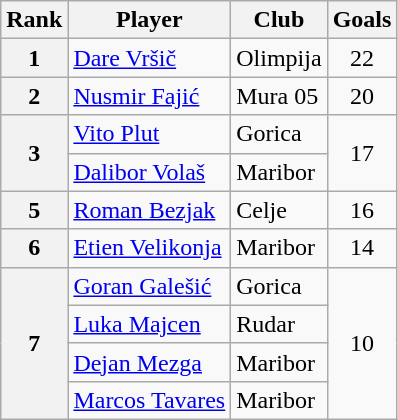<table class="wikitable" style="text-align:center">
<tr>
<th>Rank</th>
<th>Player</th>
<th>Club</th>
<th>Goals</th>
</tr>
<tr>
<th rowspan="1">1</th>
<td align="left"> <a href='#'>Dare Vršič</a></td>
<td align="left">Olimpija</td>
<td>22</td>
</tr>
<tr>
<th rowspan="1">2</th>
<td align="left"> <a href='#'>Nusmir Fajić</a></td>
<td align="left">Mura 05</td>
<td>20</td>
</tr>
<tr>
<th rowspan="2">3</th>
<td align="left"> <a href='#'>Vito Plut</a></td>
<td align="left">Gorica</td>
<td rowspan="2">17</td>
</tr>
<tr>
<td align="left"> <a href='#'>Dalibor Volaš</a></td>
<td align="left">Maribor</td>
</tr>
<tr>
<th rowspan="1">5</th>
<td align="left"> <a href='#'>Roman Bezjak</a></td>
<td align="left">Celje</td>
<td>16</td>
</tr>
<tr>
<th rowspan="1">6</th>
<td align="left"> <a href='#'>Etien Velikonja</a></td>
<td align="left">Maribor</td>
<td>14</td>
</tr>
<tr>
<th rowspan="4">7</th>
<td align="left"> <a href='#'>Goran Galešić</a></td>
<td align="left">Gorica</td>
<td rowspan="4">10</td>
</tr>
<tr>
<td align="left"> <a href='#'>Luka Majcen</a></td>
<td align="left">Rudar</td>
</tr>
<tr>
<td align="left"> <a href='#'>Dejan Mezga</a></td>
<td align="left">Maribor</td>
</tr>
<tr>
<td align="left"> <a href='#'>Marcos Tavares</a></td>
<td align="left">Maribor</td>
</tr>
</table>
